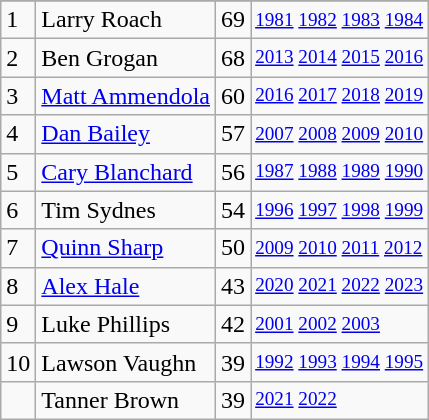<table class="wikitable">
<tr>
</tr>
<tr>
<td>1</td>
<td>Larry Roach</td>
<td>69</td>
<td style="font-size:80%;"><a href='#'>1981</a> <a href='#'>1982</a> <a href='#'>1983</a> <a href='#'>1984</a></td>
</tr>
<tr>
<td>2</td>
<td>Ben Grogan</td>
<td>68</td>
<td style="font-size:80%;"><a href='#'>2013</a> <a href='#'>2014</a> <a href='#'>2015</a> <a href='#'>2016</a></td>
</tr>
<tr>
<td>3</td>
<td><a href='#'>Matt Ammendola</a></td>
<td>60</td>
<td style="font-size:80%;"><a href='#'>2016</a> <a href='#'>2017</a> <a href='#'>2018</a> <a href='#'>2019</a></td>
</tr>
<tr>
<td>4</td>
<td><a href='#'>Dan Bailey</a></td>
<td>57</td>
<td style="font-size:80%;"><a href='#'>2007</a> <a href='#'>2008</a> <a href='#'>2009</a> <a href='#'>2010</a></td>
</tr>
<tr>
<td>5</td>
<td><a href='#'>Cary Blanchard</a></td>
<td>56</td>
<td style="font-size:80%;"><a href='#'>1987</a> <a href='#'>1988</a> <a href='#'>1989</a> <a href='#'>1990</a></td>
</tr>
<tr>
<td>6</td>
<td>Tim Sydnes</td>
<td>54</td>
<td style="font-size:80%;"><a href='#'>1996</a> <a href='#'>1997</a> <a href='#'>1998</a> <a href='#'>1999</a></td>
</tr>
<tr>
<td>7</td>
<td><a href='#'>Quinn Sharp</a></td>
<td>50</td>
<td style="font-size:80%;"><a href='#'>2009</a> <a href='#'>2010</a> <a href='#'>2011</a> <a href='#'>2012</a></td>
</tr>
<tr>
<td>8</td>
<td><a href='#'>Alex Hale</a></td>
<td>43</td>
<td style="font-size:80%;"><a href='#'>2020</a> <a href='#'>2021</a> <a href='#'>2022</a> <a href='#'>2023</a></td>
</tr>
<tr>
<td>9</td>
<td>Luke Phillips</td>
<td>42</td>
<td style="font-size:80%;"><a href='#'>2001</a> <a href='#'>2002</a> <a href='#'>2003</a></td>
</tr>
<tr>
<td>10</td>
<td>Lawson Vaughn</td>
<td>39</td>
<td style="font-size:80%;"><a href='#'>1992</a> <a href='#'>1993</a> <a href='#'>1994</a> <a href='#'>1995</a></td>
</tr>
<tr>
<td></td>
<td>Tanner Brown</td>
<td>39</td>
<td style="font-size:80%;"><a href='#'>2021</a> <a href='#'>2022</a></td>
</tr>
</table>
